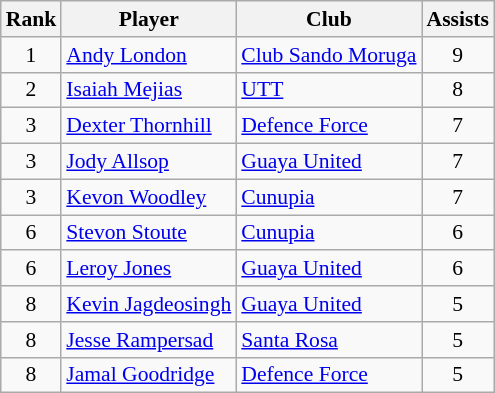<table class="wikitable" style="font-size:90%;">
<tr>
<th>Rank</th>
<th>Player</th>
<th>Club</th>
<th>Assists</th>
</tr>
<tr>
<td align=center>1</td>
<td><a href='#'>Andy London</a></td>
<td><a href='#'>Club Sando Moruga</a></td>
<td align=center>9</td>
</tr>
<tr>
<td align=center>2</td>
<td><a href='#'>Isaiah Mejias</a></td>
<td><a href='#'>UTT</a></td>
<td align=center>8</td>
</tr>
<tr>
<td align=center>3</td>
<td><a href='#'>Dexter Thornhill</a></td>
<td><a href='#'>Defence Force</a></td>
<td align=center>7</td>
</tr>
<tr>
<td align=center>3</td>
<td><a href='#'>Jody Allsop</a></td>
<td><a href='#'>Guaya United</a></td>
<td align=center>7</td>
</tr>
<tr>
<td align=center>3</td>
<td><a href='#'>Kevon Woodley</a></td>
<td><a href='#'>Cunupia</a></td>
<td align=center>7</td>
</tr>
<tr>
<td align=center>6</td>
<td><a href='#'>Stevon Stoute</a></td>
<td><a href='#'>Cunupia</a></td>
<td align=center>6</td>
</tr>
<tr>
<td align=center>6</td>
<td><a href='#'>Leroy Jones</a></td>
<td><a href='#'>Guaya United</a></td>
<td align=center>6</td>
</tr>
<tr>
<td align=center>8</td>
<td><a href='#'>Kevin Jagdeosingh</a></td>
<td><a href='#'>Guaya United</a></td>
<td align=center>5</td>
</tr>
<tr>
<td align=center>8</td>
<td><a href='#'>Jesse Rampersad</a></td>
<td><a href='#'>Santa Rosa</a></td>
<td align=center>5</td>
</tr>
<tr>
<td align=center>8</td>
<td><a href='#'>Jamal Goodridge</a></td>
<td><a href='#'>Defence Force</a></td>
<td align=center>5</td>
</tr>
</table>
